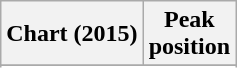<table class="wikitable sortable plainrowheaders" style="text-align:center">
<tr>
<th>Chart (2015)</th>
<th>Peak<br>position</th>
</tr>
<tr>
</tr>
<tr>
</tr>
<tr>
</tr>
</table>
